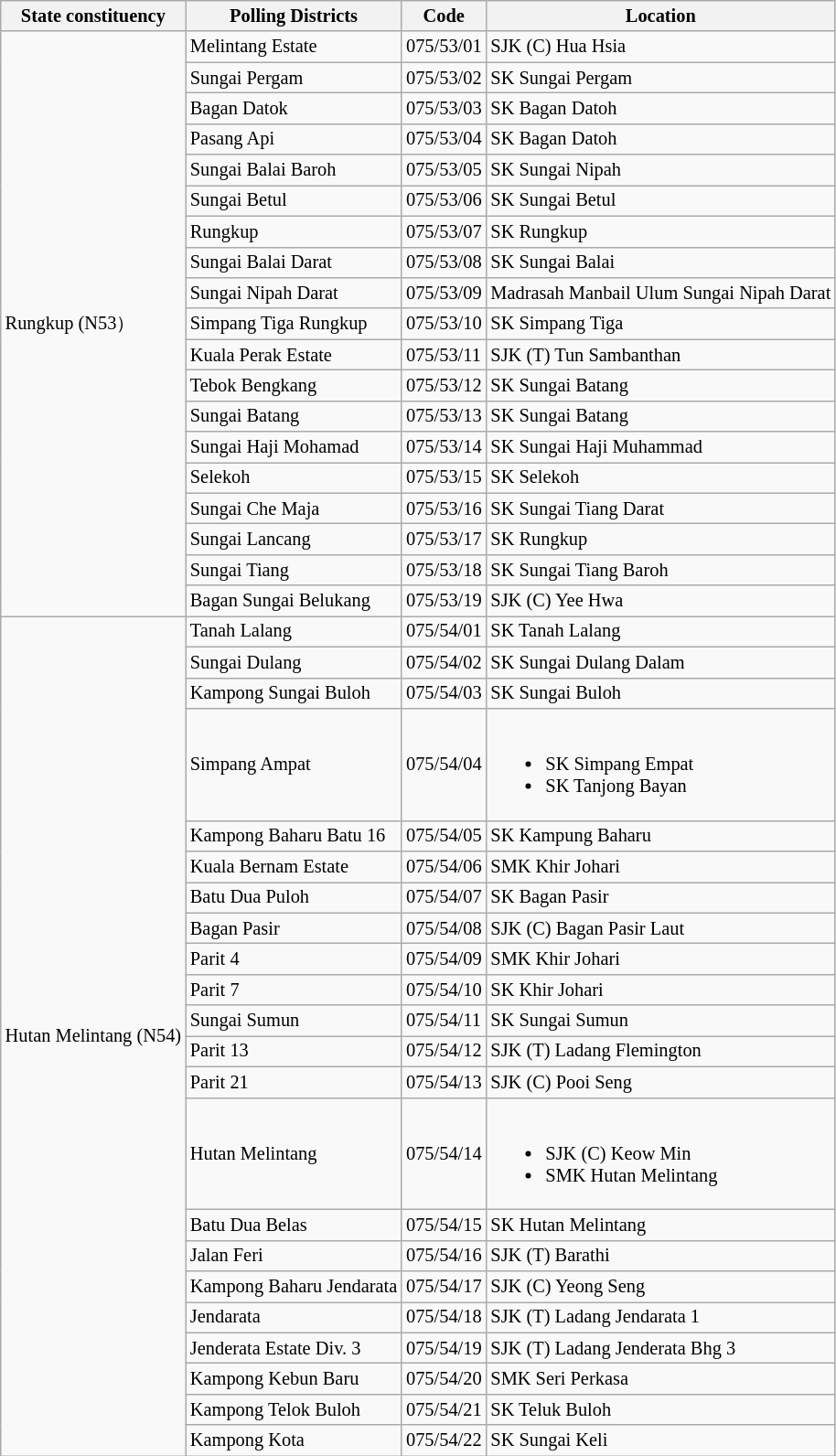<table class="wikitable sortable mw-collapsible" style="white-space:nowrap;font-size:85%">
<tr>
<th>State constituency</th>
<th>Polling Districts</th>
<th>Code</th>
<th>Location</th>
</tr>
<tr>
<td rowspan="19">Rungkup (N53）</td>
<td>Melintang Estate</td>
<td>075/53/01</td>
<td>SJK (C) Hua Hsia</td>
</tr>
<tr>
<td>Sungai Pergam</td>
<td>075/53/02</td>
<td>SK Sungai Pergam</td>
</tr>
<tr>
<td>Bagan Datok</td>
<td>075/53/03</td>
<td>SK Bagan Datoh</td>
</tr>
<tr>
<td>Pasang Api</td>
<td>075/53/04</td>
<td>SK Bagan Datoh</td>
</tr>
<tr>
<td>Sungai Balai Baroh</td>
<td>075/53/05</td>
<td>SK Sungai Nipah</td>
</tr>
<tr>
<td>Sungai Betul</td>
<td>075/53/06</td>
<td>SK Sungai Betul</td>
</tr>
<tr>
<td>Rungkup</td>
<td>075/53/07</td>
<td>SK Rungkup</td>
</tr>
<tr>
<td>Sungai Balai Darat</td>
<td>075/53/08</td>
<td>SK Sungai Balai</td>
</tr>
<tr>
<td>Sungai Nipah Darat</td>
<td>075/53/09</td>
<td>Madrasah Manbail Ulum Sungai Nipah Darat</td>
</tr>
<tr>
<td>Simpang Tiga Rungkup</td>
<td>075/53/10</td>
<td>SK Simpang Tiga</td>
</tr>
<tr>
<td>Kuala Perak Estate</td>
<td>075/53/11</td>
<td>SJK (T) Tun Sambanthan</td>
</tr>
<tr>
<td>Tebok Bengkang</td>
<td>075/53/12</td>
<td>SK Sungai Batang</td>
</tr>
<tr>
<td>Sungai Batang</td>
<td>075/53/13</td>
<td>SK Sungai Batang</td>
</tr>
<tr>
<td>Sungai Haji Mohamad</td>
<td>075/53/14</td>
<td>SK Sungai Haji Muhammad</td>
</tr>
<tr>
<td>Selekoh</td>
<td>075/53/15</td>
<td>SK Selekoh</td>
</tr>
<tr>
<td>Sungai Che Maja</td>
<td>075/53/16</td>
<td>SK Sungai Tiang Darat</td>
</tr>
<tr>
<td>Sungai Lancang</td>
<td>075/53/17</td>
<td>SK Rungkup</td>
</tr>
<tr>
<td>Sungai Tiang</td>
<td>075/53/18</td>
<td>SK Sungai Tiang Baroh</td>
</tr>
<tr>
<td>Bagan Sungai Belukang</td>
<td>075/53/19</td>
<td>SJK (C) Yee Hwa</td>
</tr>
<tr>
<td rowspan="22">Hutan Melintang (N54)</td>
<td>Tanah Lalang</td>
<td>075/54/01</td>
<td>SK Tanah Lalang</td>
</tr>
<tr>
<td>Sungai Dulang</td>
<td>075/54/02</td>
<td>SK Sungai Dulang Dalam</td>
</tr>
<tr>
<td>Kampong Sungai Buloh</td>
<td>075/54/03</td>
<td>SK Sungai Buloh</td>
</tr>
<tr>
<td>Simpang Ampat</td>
<td>075/54/04</td>
<td><br><ul><li>SK Simpang Empat</li><li>SK Tanjong Bayan</li></ul></td>
</tr>
<tr>
<td>Kampong Baharu Batu 16</td>
<td>075/54/05</td>
<td>SK Kampung Baharu</td>
</tr>
<tr>
<td>Kuala Bernam Estate</td>
<td>075/54/06</td>
<td>SMK Khir Johari</td>
</tr>
<tr>
<td>Batu Dua Puloh</td>
<td>075/54/07</td>
<td>SK Bagan Pasir</td>
</tr>
<tr>
<td>Bagan Pasir</td>
<td>075/54/08</td>
<td>SJK (C) Bagan Pasir Laut</td>
</tr>
<tr>
<td>Parit 4</td>
<td>075/54/09</td>
<td>SMK Khir Johari</td>
</tr>
<tr>
<td>Parit 7</td>
<td>075/54/10</td>
<td>SK Khir Johari</td>
</tr>
<tr>
<td>Sungai Sumun</td>
<td>075/54/11</td>
<td>SK Sungai Sumun</td>
</tr>
<tr>
<td>Parit 13</td>
<td>075/54/12</td>
<td>SJK (T) Ladang Flemington</td>
</tr>
<tr>
<td>Parit 21</td>
<td>075/54/13</td>
<td>SJK (C) Pooi Seng</td>
</tr>
<tr>
<td>Hutan Melintang</td>
<td>075/54/14</td>
<td><br><ul><li>SJK (C) Keow Min</li><li>SMK Hutan Melintang</li></ul></td>
</tr>
<tr>
<td>Batu Dua Belas</td>
<td>075/54/15</td>
<td>SK Hutan Melintang</td>
</tr>
<tr>
<td>Jalan Feri</td>
<td>075/54/16</td>
<td>SJK (T) Barathi</td>
</tr>
<tr>
<td>Kampong Baharu Jendarata</td>
<td>075/54/17</td>
<td>SJK (C) Yeong Seng</td>
</tr>
<tr>
<td>Jendarata</td>
<td>075/54/18</td>
<td>SJK (T) Ladang Jendarata 1</td>
</tr>
<tr>
<td>Jenderata Estate Div. 3</td>
<td>075/54/19</td>
<td>SJK (T) Ladang Jenderata Bhg 3</td>
</tr>
<tr>
<td>Kampong Kebun Baru</td>
<td>075/54/20</td>
<td>SMK Seri Perkasa</td>
</tr>
<tr>
<td>Kampong Telok Buloh</td>
<td>075/54/21</td>
<td>SK Teluk Buloh</td>
</tr>
<tr>
<td>Kampong Kota</td>
<td>075/54/22</td>
<td>SK Sungai Keli</td>
</tr>
</table>
